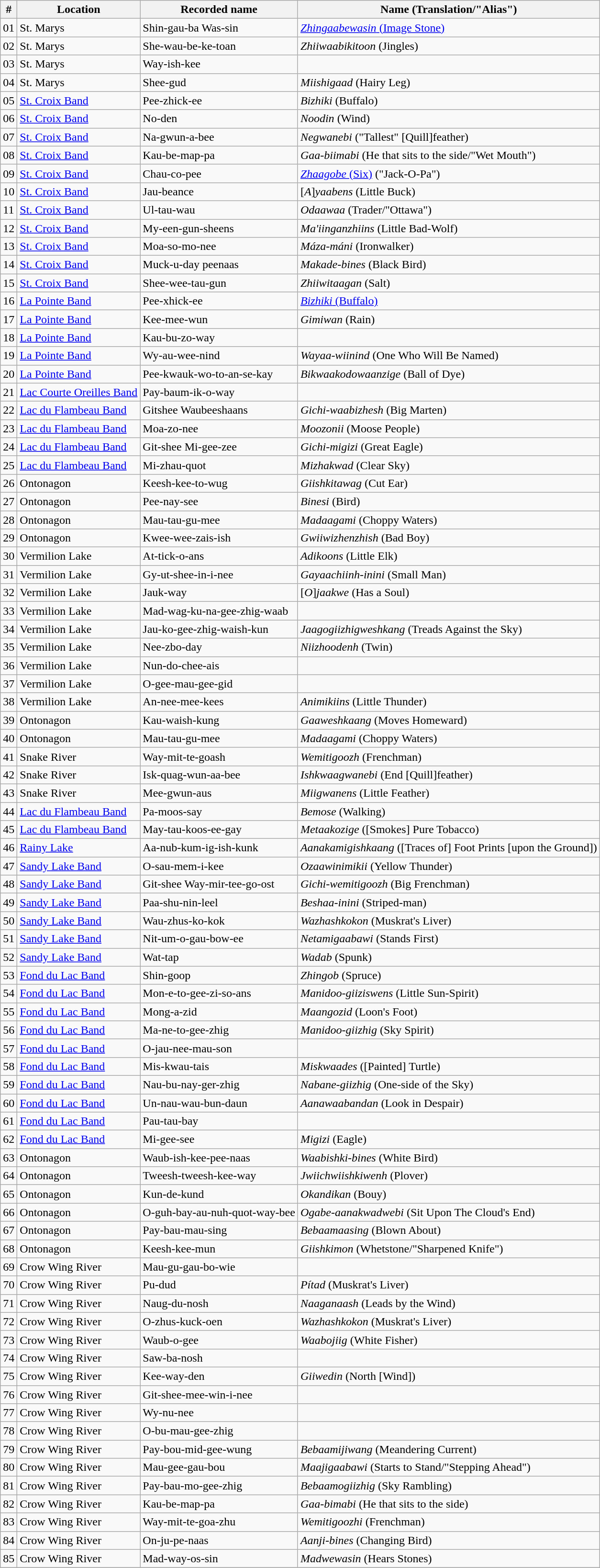<table class="wikitable sortable">
<tr>
<th>#</th>
<th>Location</th>
<th>Recorded name</th>
<th>Name (Translation/"Alias")</th>
</tr>
<tr>
<td>01</td>
<td>St. Marys</td>
<td>Shin-gau-ba Was-sin</td>
<td><a href='#'><em>Zhingaabewasin</em> (Image Stone)</a> </td>
</tr>
<tr>
<td>02</td>
<td>St. Marys</td>
<td>She-wau-be-ke-toan</td>
<td><em>Zhiiwaabikitoon</em> (Jingles)</td>
</tr>
<tr>
<td>03</td>
<td>St. Marys</td>
<td>Way-ish-kee</td>
<td></td>
</tr>
<tr>
<td>04</td>
<td>St. Marys</td>
<td>Shee-gud</td>
<td><em>Miishigaad</em> (Hairy Leg)</td>
</tr>
<tr>
<td>05</td>
<td><a href='#'>St. Croix Band</a></td>
<td>Pee-zhick-ee</td>
<td><em>Bizhiki</em> (Buffalo)</td>
</tr>
<tr>
<td>06</td>
<td><a href='#'>St. Croix Band</a></td>
<td>No-den</td>
<td><em>Noodin</em> (Wind) </td>
</tr>
<tr>
<td>07</td>
<td><a href='#'>St. Croix Band</a></td>
<td>Na-gwun-a-bee</td>
<td><em>Negwanebi</em> ("Tallest" [Quill]feather)</td>
</tr>
<tr>
<td>08</td>
<td><a href='#'>St. Croix Band</a></td>
<td>Kau-be-map-pa</td>
<td><em>Gaa-biimabi</em> (He that sits to the side/"Wet Mouth")</td>
</tr>
<tr>
<td>09</td>
<td><a href='#'>St. Croix Band</a></td>
<td>Chau-co-pee</td>
<td><a href='#'><em>Zhaagobe</em> (Six)</a> ("Jack-O-Pa")</td>
</tr>
<tr>
<td>10</td>
<td><a href='#'>St. Croix Band</a></td>
<td>Jau-beance</td>
<td>[<em>A</em>]<em>yaabens</em> (Little Buck)</td>
</tr>
<tr>
<td>11</td>
<td><a href='#'>St. Croix Band</a></td>
<td>Ul-tau-wau</td>
<td><em>Odaawaa</em> (Trader/"Ottawa")</td>
</tr>
<tr>
<td>12</td>
<td><a href='#'>St. Croix Band</a></td>
<td>My-een-gun-sheens</td>
<td><em>Ma'iinganzhiins</em> (Little Bad-Wolf)</td>
</tr>
<tr>
<td>13</td>
<td><a href='#'>St. Croix Band</a></td>
<td>Moa-so-mo-nee</td>
<td><em>Máza-máni</em> (Ironwalker)</td>
</tr>
<tr>
<td>14</td>
<td><a href='#'>St. Croix Band</a></td>
<td>Muck-u-day peenaas</td>
<td><em>Makade-bines</em> (Black Bird)</td>
</tr>
<tr>
<td>15</td>
<td><a href='#'>St. Croix Band</a></td>
<td>Shee-wee-tau-gun</td>
<td><em>Zhiiwitaagan</em> (Salt)</td>
</tr>
<tr>
<td>16</td>
<td><a href='#'>La Pointe Band</a></td>
<td>Pee-xhick-ee</td>
<td><a href='#'><em>Bizhiki</em> (Buffalo)</a></td>
</tr>
<tr>
<td>17</td>
<td><a href='#'>La Pointe Band</a></td>
<td>Kee-mee-wun</td>
<td><em>Gimiwan</em> (Rain)</td>
</tr>
<tr>
<td>18</td>
<td><a href='#'>La Pointe Band</a></td>
<td>Kau-bu-zo-way</td>
<td></td>
</tr>
<tr>
<td>19</td>
<td><a href='#'>La Pointe Band</a></td>
<td>Wy-au-wee-nind</td>
<td><em>Wayaa-wiinind</em> (One Who Will Be Named)</td>
</tr>
<tr>
<td>20</td>
<td><a href='#'>La Pointe Band</a></td>
<td>Pee-kwauk-wo-to-an-se-kay</td>
<td><em>Bikwaakodowaanzige</em> (Ball of Dye)</td>
</tr>
<tr>
<td>21</td>
<td><a href='#'>Lac Courte Oreilles Band</a></td>
<td>Pay-baum-ik-o-way</td>
<td></td>
</tr>
<tr>
<td>22</td>
<td><a href='#'>Lac du Flambeau Band</a></td>
<td>Gitshee Waubeeshaans</td>
<td><em>Gichi-waabizhesh</em> (Big Marten)</td>
</tr>
<tr>
<td>23</td>
<td><a href='#'>Lac du Flambeau Band</a></td>
<td>Moa-zo-nee</td>
<td><em>Moozonii</em> (Moose People)</td>
</tr>
<tr>
<td>24</td>
<td><a href='#'>Lac du Flambeau Band</a></td>
<td>Git-shee Mi-gee-zee</td>
<td><em>Gichi-migizi</em> (Great Eagle)</td>
</tr>
<tr>
<td>25</td>
<td><a href='#'>Lac du Flambeau Band</a></td>
<td>Mi-zhau-quot</td>
<td><em>Mizhakwad</em> (Clear Sky)</td>
</tr>
<tr>
<td>26</td>
<td>Ontonagon</td>
<td>Keesh-kee-to-wug</td>
<td><em>Giishkitawag</em> (Cut Ear)</td>
</tr>
<tr>
<td>27</td>
<td>Ontonagon</td>
<td>Pee-nay-see</td>
<td><em>Binesi</em> (Bird)</td>
</tr>
<tr>
<td>28</td>
<td>Ontonagon</td>
<td>Mau-tau-gu-mee</td>
<td><em>Madaagami</em> (Choppy Waters)</td>
</tr>
<tr>
<td>29</td>
<td>Ontonagon</td>
<td>Kwee-wee-zais-ish</td>
<td><em>Gwiiwizhenzhish</em> (Bad Boy)</td>
</tr>
<tr>
<td>30</td>
<td>Vermilion Lake</td>
<td>At-tick-o-ans</td>
<td><em>Adikoons</em> (Little Elk)</td>
</tr>
<tr>
<td>31</td>
<td>Vermilion Lake</td>
<td>Gy-ut-shee-in-i-nee</td>
<td><em>Gayaachiinh-inini</em> (Small Man)</td>
</tr>
<tr>
<td>32</td>
<td>Vermilion Lake</td>
<td>Jauk-way</td>
<td>[<em>O</em>]<em>jaakwe</em> (Has a Soul)</td>
</tr>
<tr>
<td>33</td>
<td>Vermilion Lake</td>
<td>Mad-wag-ku-na-gee-zhig-waab</td>
<td></td>
</tr>
<tr>
<td>34</td>
<td>Vermilion Lake</td>
<td>Jau-ko-gee-zhig-waish-kun</td>
<td><em>Jaagogiizhigweshkang</em> (Treads Against the Sky)</td>
</tr>
<tr>
<td>35</td>
<td>Vermilion Lake</td>
<td>Nee-zbo-day</td>
<td><em>Niizhoodenh</em> (Twin)</td>
</tr>
<tr>
<td>36</td>
<td>Vermilion Lake</td>
<td>Nun-do-chee-ais</td>
<td></td>
</tr>
<tr>
<td>37</td>
<td>Vermilion Lake</td>
<td>O-gee-mau-gee-gid</td>
<td></td>
</tr>
<tr>
<td>38</td>
<td>Vermilion Lake</td>
<td>An-nee-mee-kees</td>
<td><em>Animikiins</em> (Little Thunder)</td>
</tr>
<tr>
<td>39</td>
<td>Ontonagon</td>
<td>Kau-waish-kung</td>
<td><em>Gaaweshkaang</em> (Moves Homeward)</td>
</tr>
<tr>
<td>40</td>
<td>Ontonagon</td>
<td>Mau-tau-gu-mee</td>
<td><em>Madaagami</em> (Choppy Waters)</td>
</tr>
<tr>
<td>41</td>
<td>Snake River</td>
<td>Way-mit-te-goash</td>
<td><em>Wemitigoozh</em> (Frenchman)</td>
</tr>
<tr>
<td>42</td>
<td>Snake River</td>
<td>Isk-quag-wun-aa-bee</td>
<td><em>Ishkwaagwanebi</em> (End [Quill]feather)</td>
</tr>
<tr>
<td>43</td>
<td>Snake River</td>
<td>Mee-gwun-aus</td>
<td><em>Miigwanens</em> (Little Feather)</td>
</tr>
<tr>
<td>44</td>
<td><a href='#'>Lac du Flambeau Band</a></td>
<td>Pa-moos-say</td>
<td><em>Bemose</em> (Walking)</td>
</tr>
<tr>
<td>45</td>
<td><a href='#'>Lac du Flambeau Band</a></td>
<td>May-tau-koos-ee-gay</td>
<td><em>Metaakozige</em> ([Smokes] Pure Tobacco) </td>
</tr>
<tr>
<td>46</td>
<td><a href='#'>Rainy Lake</a></td>
<td>Aa-nub-kum-ig-ish-kunk</td>
<td><em>Aanakamigishkaang</em> ([Traces of] Foot Prints [upon the Ground])</td>
</tr>
<tr>
<td>47</td>
<td><a href='#'>Sandy Lake Band</a></td>
<td>O-sau-mem-i-kee</td>
<td><em>Ozaawinimikii</em> (Yellow Thunder)</td>
</tr>
<tr>
<td>48</td>
<td><a href='#'>Sandy Lake Band</a></td>
<td>Git-shee Way-mir-tee-go-ost</td>
<td><em>Gichi-wemitigoozh</em> (Big Frenchman)</td>
</tr>
<tr>
<td>49</td>
<td><a href='#'>Sandy Lake Band</a></td>
<td>Paa-shu-nin-leel</td>
<td><em>Beshaa-inini</em> (Striped-man)</td>
</tr>
<tr>
<td>50</td>
<td><a href='#'>Sandy Lake Band</a></td>
<td>Wau-zhus-ko-kok</td>
<td><em>Wazhashkokon</em> (Muskrat's Liver)</td>
</tr>
<tr>
<td>51</td>
<td><a href='#'>Sandy Lake Band</a></td>
<td>Nit-um-o-gau-bow-ee</td>
<td><em>Netamigaabawi</em> (Stands First)</td>
</tr>
<tr>
<td>52</td>
<td><a href='#'>Sandy Lake Band</a></td>
<td>Wat-tap</td>
<td><em>Wadab</em> (Spunk)</td>
</tr>
<tr>
<td>53</td>
<td><a href='#'>Fond du Lac Band</a></td>
<td>Shin-goop</td>
<td><em>Zhingob</em> (Spruce)</td>
</tr>
<tr>
<td>54</td>
<td><a href='#'>Fond du Lac Band</a></td>
<td>Mon-e-to-gee-zi-so-ans</td>
<td><em>Manidoo-giiziswens</em> (Little Sun-Spirit)</td>
</tr>
<tr>
<td>55</td>
<td><a href='#'>Fond du Lac Band</a></td>
<td>Mong-a-zid</td>
<td><em>Maangozid</em> (Loon's Foot)</td>
</tr>
<tr>
<td>56</td>
<td><a href='#'>Fond du Lac Band</a></td>
<td>Ma-ne-to-gee-zhig</td>
<td><em>Manidoo-giizhig</em> (Sky Spirit)</td>
</tr>
<tr>
<td>57</td>
<td><a href='#'>Fond du Lac Band</a></td>
<td>O-jau-nee-mau-son</td>
<td></td>
</tr>
<tr>
<td>58</td>
<td><a href='#'>Fond du Lac Band</a></td>
<td>Mis-kwau-tais</td>
<td><em>Miskwaades</em> ([Painted] Turtle)</td>
</tr>
<tr>
<td>59</td>
<td><a href='#'>Fond du Lac Band</a></td>
<td>Nau-bu-nay-ger-zhig</td>
<td><em>Nabane-giizhig</em> (One-side of the Sky)</td>
</tr>
<tr>
<td>60</td>
<td><a href='#'>Fond du Lac Band</a></td>
<td>Un-nau-wau-bun-daun</td>
<td><em>Aanawaabandan</em> (Look in Despair)</td>
</tr>
<tr>
<td>61</td>
<td><a href='#'>Fond du Lac Band</a></td>
<td>Pau-tau-bay</td>
<td></td>
</tr>
<tr>
<td>62</td>
<td><a href='#'>Fond du Lac Band</a></td>
<td>Mi-gee-see</td>
<td><em>Migizi</em> (Eagle)</td>
</tr>
<tr>
<td>63</td>
<td>Ontonagon</td>
<td>Waub-ish-kee-pee-naas</td>
<td><em>Waabishki-bines</em> (White Bird) </td>
</tr>
<tr>
<td>64</td>
<td>Ontonagon</td>
<td>Tweesh-tweesh-kee-way</td>
<td><em>Jwiichwiishkiwenh</em> (Plover)</td>
</tr>
<tr>
<td>65</td>
<td>Ontonagon</td>
<td>Kun-de-kund</td>
<td><em>Okandikan</em> (Bouy)</td>
</tr>
<tr>
<td>66</td>
<td>Ontonagon</td>
<td>O-guh-bay-au-nuh-quot-way-bee</td>
<td><em>Ogabe-aanakwadwebi</em> (Sit Upon The Cloud's End)</td>
</tr>
<tr>
<td>67</td>
<td>Ontonagon</td>
<td>Pay-bau-mau-sing</td>
<td><em>Bebaamaasing</em> (Blown About)</td>
</tr>
<tr>
<td>68</td>
<td>Ontonagon</td>
<td>Keesh-kee-mun</td>
<td><em>Giishkimon</em> (Whetstone/"Sharpened Knife")</td>
</tr>
<tr>
<td>69</td>
<td>Crow Wing River</td>
<td>Mau-gu-gau-bo-wie</td>
<td></td>
</tr>
<tr>
<td>70</td>
<td>Crow Wing River</td>
<td>Pu-dud</td>
<td><em>Pítad</em> (Muskrat's Liver)</td>
</tr>
<tr>
<td>71</td>
<td>Crow Wing River</td>
<td>Naug-du-nosh</td>
<td><em>Naaganaash</em> (Leads by the Wind)</td>
</tr>
<tr>
<td>72</td>
<td>Crow Wing River</td>
<td>O-zhus-kuck-oen</td>
<td><em>Wazhashkokon</em> (Muskrat's Liver)</td>
</tr>
<tr>
<td>73</td>
<td>Crow Wing River</td>
<td>Waub-o-gee</td>
<td><em>Waabojiig</em> (White Fisher)</td>
</tr>
<tr>
<td>74</td>
<td>Crow Wing River</td>
<td>Saw-ba-nosh</td>
<td></td>
</tr>
<tr>
<td>75</td>
<td>Crow Wing River</td>
<td>Kee-way-den</td>
<td><em>Giiwedin</em> (North [Wind])</td>
</tr>
<tr>
<td>76</td>
<td>Crow Wing River</td>
<td>Git-shee-mee-win-i-nee</td>
<td></td>
</tr>
<tr>
<td>77</td>
<td>Crow Wing River</td>
<td>Wy-nu-nee</td>
<td></td>
</tr>
<tr>
<td>78</td>
<td>Crow Wing River</td>
<td>O-bu-mau-gee-zhig</td>
<td></td>
</tr>
<tr>
<td>79</td>
<td>Crow Wing River</td>
<td>Pay-bou-mid-gee-wung</td>
<td><em>Bebaamijiwang</em> (Meandering Current)</td>
</tr>
<tr>
<td>80</td>
<td>Crow Wing River</td>
<td>Mau-gee-gau-bou</td>
<td><em>Maajigaabawi</em> (Starts to Stand/"Stepping Ahead")</td>
</tr>
<tr>
<td>81</td>
<td>Crow Wing River</td>
<td>Pay-bau-mo-gee-zhig</td>
<td><em>Bebaamogiizhig</em> (Sky Rambling)</td>
</tr>
<tr>
<td>82</td>
<td>Crow Wing River</td>
<td>Kau-be-map-pa</td>
<td><em>Gaa-bimabi</em> (He that sits to the side)</td>
</tr>
<tr>
<td>83</td>
<td>Crow Wing River</td>
<td>Way-mit-te-goa-zhu</td>
<td><em>Wemitigoozhi</em> (Frenchman)</td>
</tr>
<tr>
<td>84</td>
<td>Crow Wing River</td>
<td>On-ju-pe-naas</td>
<td><em>Aanji-bines</em> (Changing Bird)</td>
</tr>
<tr>
<td>85</td>
<td>Crow Wing River</td>
<td>Mad-way-os-sin</td>
<td><em>Madwewasin</em> (Hears Stones)</td>
</tr>
<tr>
</tr>
</table>
